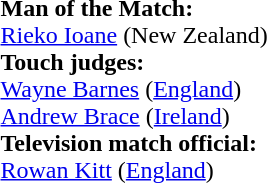<table style="width:50%">
<tr>
<td><br><strong>Man of the Match:</strong>
<br><a href='#'>Rieko Ioane</a> (New Zealand)<br><strong>Touch judges:</strong>
<br><a href='#'>Wayne Barnes</a> (<a href='#'>England</a>)
<br><a href='#'>Andrew Brace</a> (<a href='#'>Ireland</a>)
<br><strong>Television match official:</strong>
<br><a href='#'>Rowan Kitt</a> (<a href='#'>England</a>)</td>
</tr>
</table>
